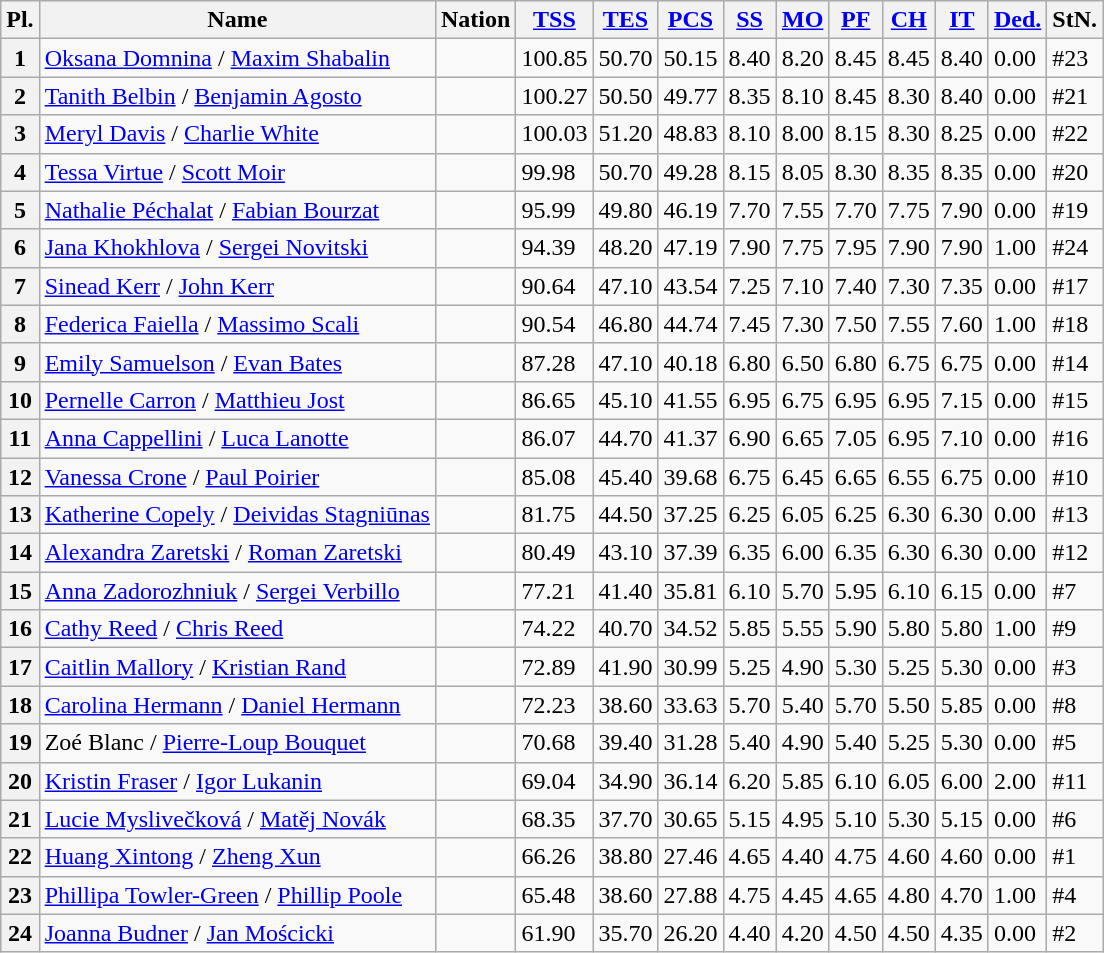<table class="wikitable sortable">
<tr>
<th>Pl.</th>
<th>Name</th>
<th>Nation</th>
<th><a href='#'>TSS</a></th>
<th><a href='#'>TES</a></th>
<th><a href='#'>PCS</a></th>
<th><a href='#'>SS</a></th>
<th><a href='#'>MO</a></th>
<th><a href='#'>PF</a></th>
<th><a href='#'>CH</a></th>
<th><a href='#'>IT</a></th>
<th><a href='#'>Ded.</a></th>
<th>StN.</th>
</tr>
<tr>
<th>1</th>
<td><a href='#'>Oksana Domnina</a> / <a href='#'>Maxim Shabalin</a></td>
<td></td>
<td>100.85</td>
<td>50.70</td>
<td>50.15</td>
<td>8.40</td>
<td>8.20</td>
<td>8.45</td>
<td>8.45</td>
<td>8.40</td>
<td>0.00</td>
<td>#23</td>
</tr>
<tr>
<th>2</th>
<td><a href='#'>Tanith Belbin</a> / <a href='#'>Benjamin Agosto</a></td>
<td></td>
<td>100.27</td>
<td>50.50</td>
<td>49.77</td>
<td>8.35</td>
<td>8.10</td>
<td>8.45</td>
<td>8.30</td>
<td>8.40</td>
<td>0.00</td>
<td>#21</td>
</tr>
<tr>
<th>3</th>
<td><a href='#'>Meryl Davis</a> / <a href='#'>Charlie White</a></td>
<td></td>
<td>100.03</td>
<td>51.20</td>
<td>48.83</td>
<td>8.10</td>
<td>8.00</td>
<td>8.15</td>
<td>8.30</td>
<td>8.25</td>
<td>0.00</td>
<td>#22</td>
</tr>
<tr>
<th>4</th>
<td><a href='#'>Tessa Virtue</a> / <a href='#'>Scott Moir</a></td>
<td></td>
<td>99.98</td>
<td>50.70</td>
<td>49.28</td>
<td>8.15</td>
<td>8.05</td>
<td>8.30</td>
<td>8.35</td>
<td>8.35</td>
<td>0.00</td>
<td>#20</td>
</tr>
<tr>
<th>5</th>
<td><a href='#'>Nathalie Péchalat</a> / <a href='#'>Fabian Bourzat</a></td>
<td></td>
<td>95.99</td>
<td>49.80</td>
<td>46.19</td>
<td>7.70</td>
<td>7.55</td>
<td>7.70</td>
<td>7.75</td>
<td>7.90</td>
<td>0.00</td>
<td>#19</td>
</tr>
<tr>
<th>6</th>
<td><a href='#'>Jana Khokhlova</a> / <a href='#'>Sergei Novitski</a></td>
<td></td>
<td>94.39</td>
<td>48.20</td>
<td>47.19</td>
<td>7.90</td>
<td>7.75</td>
<td>7.95</td>
<td>7.90</td>
<td>7.90</td>
<td>1.00</td>
<td>#24</td>
</tr>
<tr>
<th>7</th>
<td><a href='#'>Sinead Kerr</a> / <a href='#'>John Kerr</a></td>
<td></td>
<td>90.64</td>
<td>47.10</td>
<td>43.54</td>
<td>7.25</td>
<td>7.10</td>
<td>7.40</td>
<td>7.30</td>
<td>7.35</td>
<td>0.00</td>
<td>#17</td>
</tr>
<tr>
<th>8</th>
<td><a href='#'>Federica Faiella</a> / <a href='#'>Massimo Scali</a></td>
<td></td>
<td>90.54</td>
<td>46.80</td>
<td>44.74</td>
<td>7.45</td>
<td>7.30</td>
<td>7.50</td>
<td>7.55</td>
<td>7.60</td>
<td>1.00</td>
<td>#18</td>
</tr>
<tr>
<th>9</th>
<td><a href='#'>Emily Samuelson</a> / <a href='#'>Evan Bates</a></td>
<td></td>
<td>87.28</td>
<td>47.10</td>
<td>40.18</td>
<td>6.80</td>
<td>6.50</td>
<td>6.80</td>
<td>6.75</td>
<td>6.75</td>
<td>0.00</td>
<td>#14</td>
</tr>
<tr>
<th>10</th>
<td><a href='#'>Pernelle Carron</a> / <a href='#'>Matthieu Jost</a></td>
<td></td>
<td>86.65</td>
<td>45.10</td>
<td>41.55</td>
<td>6.95</td>
<td>6.75</td>
<td>6.95</td>
<td>6.95</td>
<td>7.15</td>
<td>0.00</td>
<td>#15</td>
</tr>
<tr>
<th>11</th>
<td><a href='#'>Anna Cappellini</a> / <a href='#'>Luca Lanotte</a></td>
<td></td>
<td>86.07</td>
<td>44.70</td>
<td>41.37</td>
<td>6.90</td>
<td>6.65</td>
<td>7.05</td>
<td>6.95</td>
<td>7.10</td>
<td>0.00</td>
<td>#16</td>
</tr>
<tr>
<th>12</th>
<td><a href='#'>Vanessa Crone</a> / <a href='#'>Paul Poirier</a></td>
<td></td>
<td>85.08</td>
<td>45.40</td>
<td>39.68</td>
<td>6.75</td>
<td>6.45</td>
<td>6.65</td>
<td>6.55</td>
<td>6.75</td>
<td>0.00</td>
<td>#10</td>
</tr>
<tr>
<th>13</th>
<td><a href='#'>Katherine Copely</a> / <a href='#'>Deividas Stagniūnas</a></td>
<td></td>
<td>81.75</td>
<td>44.50</td>
<td>37.25</td>
<td>6.25</td>
<td>6.05</td>
<td>6.25</td>
<td>6.30</td>
<td>6.30</td>
<td>0.00</td>
<td>#13</td>
</tr>
<tr>
<th>14</th>
<td><a href='#'>Alexandra Zaretski</a> / <a href='#'>Roman Zaretski</a></td>
<td></td>
<td>80.49</td>
<td>43.10</td>
<td>37.39</td>
<td>6.35</td>
<td>6.00</td>
<td>6.35</td>
<td>6.30</td>
<td>6.30</td>
<td>0.00</td>
<td>#12</td>
</tr>
<tr>
<th>15</th>
<td><a href='#'>Anna Zadorozhniuk</a> / <a href='#'>Sergei Verbillo</a></td>
<td></td>
<td>77.21</td>
<td>41.40</td>
<td>35.81</td>
<td>6.10</td>
<td>5.70</td>
<td>5.95</td>
<td>6.10</td>
<td>6.15</td>
<td>0.00</td>
<td>#7</td>
</tr>
<tr>
<th>16</th>
<td><a href='#'>Cathy Reed</a> / <a href='#'>Chris Reed</a></td>
<td></td>
<td>74.22</td>
<td>40.70</td>
<td>34.52</td>
<td>5.85</td>
<td>5.55</td>
<td>5.90</td>
<td>5.80</td>
<td>5.80</td>
<td>1.00</td>
<td>#9</td>
</tr>
<tr>
<th>17</th>
<td><a href='#'>Caitlin Mallory</a> / <a href='#'>Kristian Rand</a></td>
<td></td>
<td>72.89</td>
<td>41.90</td>
<td>30.99</td>
<td>5.25</td>
<td>4.90</td>
<td>5.30</td>
<td>5.25</td>
<td>5.30</td>
<td>0.00</td>
<td>#3</td>
</tr>
<tr>
<th>18</th>
<td><a href='#'>Carolina Hermann</a> / <a href='#'>Daniel Hermann</a></td>
<td></td>
<td>72.23</td>
<td>38.60</td>
<td>33.63</td>
<td>5.70</td>
<td>5.40</td>
<td>5.70</td>
<td>5.50</td>
<td>5.85</td>
<td>0.00</td>
<td>#8</td>
</tr>
<tr>
<th>19</th>
<td>Zoé Blanc / <a href='#'>Pierre-Loup Bouquet</a></td>
<td></td>
<td>70.68</td>
<td>39.40</td>
<td>31.28</td>
<td>5.40</td>
<td>4.90</td>
<td>5.40</td>
<td>5.25</td>
<td>5.30</td>
<td>0.00</td>
<td>#5</td>
</tr>
<tr>
<th>20</th>
<td><a href='#'>Kristin Fraser</a> / <a href='#'>Igor Lukanin</a></td>
<td></td>
<td>69.04</td>
<td>34.90</td>
<td>36.14</td>
<td>6.20</td>
<td>5.85</td>
<td>6.10</td>
<td>6.05</td>
<td>6.00</td>
<td>2.00</td>
<td>#11</td>
</tr>
<tr>
<th>21</th>
<td><a href='#'>Lucie Myslivečková</a> / <a href='#'>Matěj Novák</a></td>
<td></td>
<td>68.35</td>
<td>37.70</td>
<td>30.65</td>
<td>5.15</td>
<td>4.95</td>
<td>5.10</td>
<td>5.30</td>
<td>5.15</td>
<td>0.00</td>
<td>#6</td>
</tr>
<tr>
<th>22</th>
<td><a href='#'>Huang Xintong</a> / <a href='#'>Zheng Xun</a></td>
<td></td>
<td>66.26</td>
<td>38.80</td>
<td>27.46</td>
<td>4.65</td>
<td>4.40</td>
<td>4.75</td>
<td>4.60</td>
<td>4.60</td>
<td>0.00</td>
<td>#1</td>
</tr>
<tr>
<th>23</th>
<td><a href='#'>Phillipa Towler-Green</a> / <a href='#'>Phillip Poole</a></td>
<td></td>
<td>65.48</td>
<td>38.60</td>
<td>27.88</td>
<td>4.75</td>
<td>4.45</td>
<td>4.65</td>
<td>4.80</td>
<td>4.70</td>
<td>1.00</td>
<td>#4</td>
</tr>
<tr>
<th>24</th>
<td><a href='#'>Joanna Budner</a> / <a href='#'>Jan Mościcki</a></td>
<td></td>
<td>61.90</td>
<td>35.70</td>
<td>26.20</td>
<td>4.40</td>
<td>4.20</td>
<td>4.50</td>
<td>4.50</td>
<td>4.35</td>
<td>0.00</td>
<td>#2</td>
</tr>
</table>
